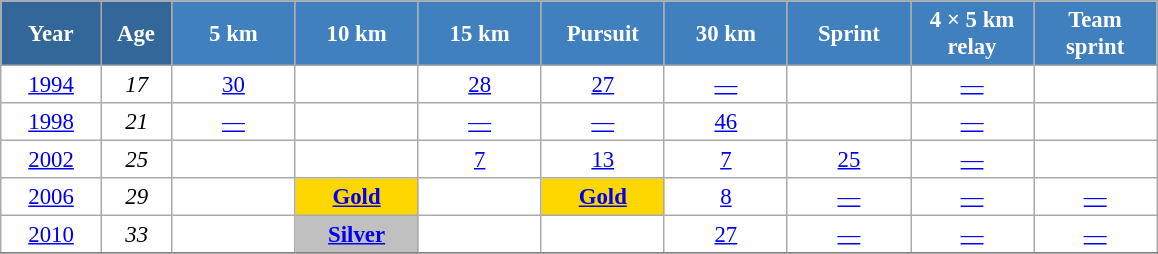<table class="wikitable" style="font-size:95%; text-align:center; border:grey solid 1px; border-collapse:collapse; background:#ffffff;">
<tr>
<th style="background-color:#369; color:white; width:60px;"> Year </th>
<th style="background-color:#369; color:white; width:40px;"> Age </th>
<th style="background-color:#4180be; color:white; width:75px;"> 5 km </th>
<th style="background-color:#4180be; color:white; width:75px;"> 10 km </th>
<th style="background-color:#4180be; color:white; width:75px;"> 15 km </th>
<th style="background-color:#4180be; color:white; width:75px;"> Pursuit </th>
<th style="background-color:#4180be; color:white; width:75px;"> 30 km </th>
<th style="background-color:#4180be; color:white; width:75px;"> Sprint </th>
<th style="background-color:#4180be; color:white; width:75px;"> 4 × 5 km <br> relay </th>
<th style="background-color:#4180be; color:white; width:75px;"> Team <br> sprint </th>
</tr>
<tr>
<td><a href='#'>1994</a></td>
<td><em>17</em></td>
<td><a href='#'>30</a></td>
<td></td>
<td><a href='#'>28</a></td>
<td><a href='#'>27</a></td>
<td><a href='#'>—</a></td>
<td></td>
<td><a href='#'>—</a></td>
<td></td>
</tr>
<tr>
<td><a href='#'>1998</a></td>
<td><em>21</em></td>
<td><a href='#'>—</a></td>
<td></td>
<td><a href='#'>—</a></td>
<td><a href='#'>—</a></td>
<td><a href='#'>46</a></td>
<td></td>
<td><a href='#'>—</a></td>
<td></td>
</tr>
<tr>
<td><a href='#'>2002</a></td>
<td><em>25</em></td>
<td></td>
<td><a href='#'></a></td>
<td><a href='#'>7</a></td>
<td><a href='#'>13</a></td>
<td><a href='#'>7</a></td>
<td><a href='#'>25</a></td>
<td><a href='#'>—</a></td>
<td></td>
</tr>
<tr>
<td><a href='#'>2006</a></td>
<td><em>29</em></td>
<td></td>
<td style="background:gold;"><a href='#'><strong>Gold</strong></a></td>
<td></td>
<td style="background:gold;"><a href='#'><strong>Gold</strong></a></td>
<td><a href='#'>8</a></td>
<td><a href='#'>—</a></td>
<td><a href='#'>—</a></td>
<td><a href='#'>—</a></td>
</tr>
<tr>
<td><a href='#'>2010</a></td>
<td><em>33</em></td>
<td></td>
<td style="background:silver;"><a href='#'><strong>Silver</strong></a></td>
<td></td>
<td><a href='#'></a></td>
<td><a href='#'>27</a></td>
<td><a href='#'>—</a></td>
<td><a href='#'>—</a></td>
<td><a href='#'>—</a></td>
</tr>
<tr>
</tr>
</table>
